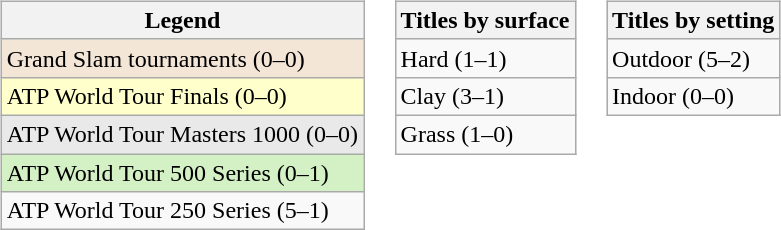<table>
<tr valign="top">
<td><br><table class="wikitable">
<tr>
<th>Legend</th>
</tr>
<tr style="background:#f3e6d7;">
<td>Grand Slam tournaments (0–0)</td>
</tr>
<tr style="background:#ffffcc;">
<td>ATP World Tour Finals (0–0)</td>
</tr>
<tr style="background:#e9e9e9;">
<td>ATP World Tour Masters 1000 (0–0)</td>
</tr>
<tr style="background:#d4f1c5;">
<td>ATP World Tour 500 Series (0–1)</td>
</tr>
<tr>
<td>ATP World Tour 250 Series (5–1)</td>
</tr>
</table>
</td>
<td><br><table class="wikitable">
<tr>
<th>Titles by surface</th>
</tr>
<tr>
<td>Hard (1–1)</td>
</tr>
<tr>
<td>Clay (3–1)</td>
</tr>
<tr>
<td>Grass (1–0)</td>
</tr>
</table>
</td>
<td><br><table class="wikitable">
<tr>
<th>Titles by setting</th>
</tr>
<tr>
<td>Outdoor (5–2)</td>
</tr>
<tr>
<td>Indoor (0–0)</td>
</tr>
</table>
</td>
</tr>
</table>
